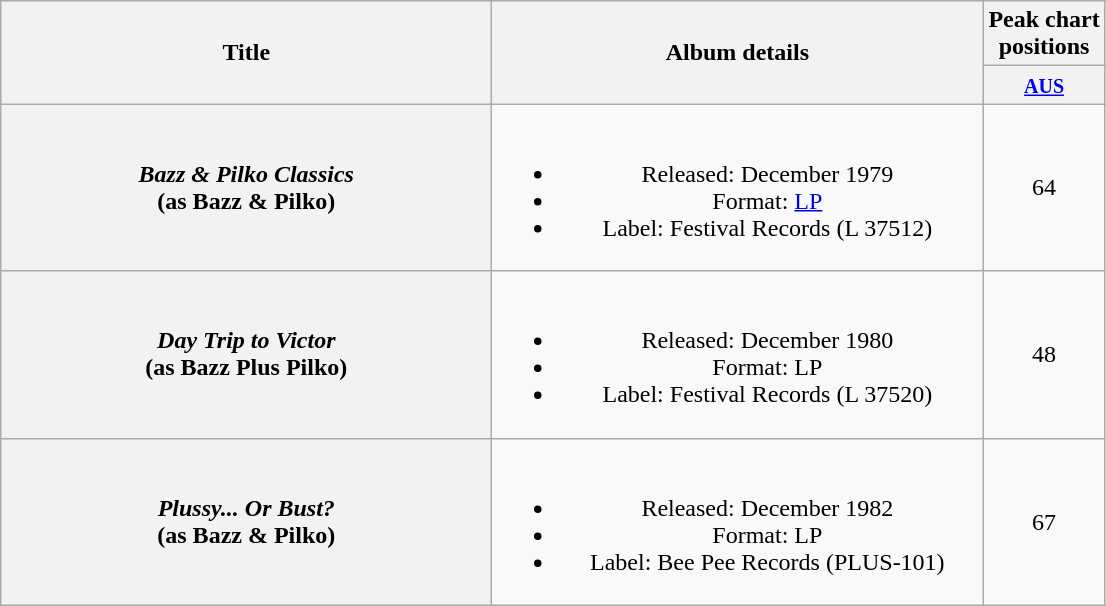<table class="wikitable plainrowheaders" style="text-align:center;" border="1">
<tr>
<th scope="col" rowspan="2" style="width:20em;">Title</th>
<th scope="col" rowspan="2" style="width:20em;">Album details</th>
<th scope="col" colspan="1">Peak chart<br>positions</th>
</tr>
<tr>
<th scope="col" style="text-align:center;"><small><a href='#'>AUS</a></small><br></th>
</tr>
<tr>
<th scope="row"><em>Bazz & Pilko Classics</em> <br> (as Bazz & Pilko)</th>
<td><br><ul><li>Released: December 1979</li><li>Format: <a href='#'>LP</a></li><li>Label: Festival Records (L 37512)</li></ul></td>
<td align="center">64</td>
</tr>
<tr>
<th scope="row"><em>Day Trip to Victor</em> <br> (as Bazz Plus Pilko)</th>
<td><br><ul><li>Released: December 1980</li><li>Format: LP</li><li>Label: Festival Records (L 37520)</li></ul></td>
<td align="center">48</td>
</tr>
<tr>
<th scope="row"><em>Plussy... Or Bust?</em> <br> (as Bazz & Pilko)</th>
<td><br><ul><li>Released: December 1982</li><li>Format: LP</li><li>Label: Bee Pee Records (PLUS-101)</li></ul></td>
<td align="center">67</td>
</tr>
</table>
